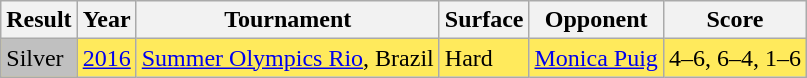<table class="sortable wikitable">
<tr>
<th>Result</th>
<th>Year</th>
<th>Tournament</th>
<th>Surface</th>
<th>Opponent</th>
<th class="unsortable">Score</th>
</tr>
<tr style="background:#FFEA5C;">
<td style="background:#c0c0c0;">Silver</td>
<td><a href='#'>2016</a></td>
<td><a href='#'>Summer Olympics Rio</a>, Brazil</td>
<td>Hard</td>
<td> <a href='#'>Monica Puig</a></td>
<td>4–6, 6–4, 1–6</td>
</tr>
</table>
